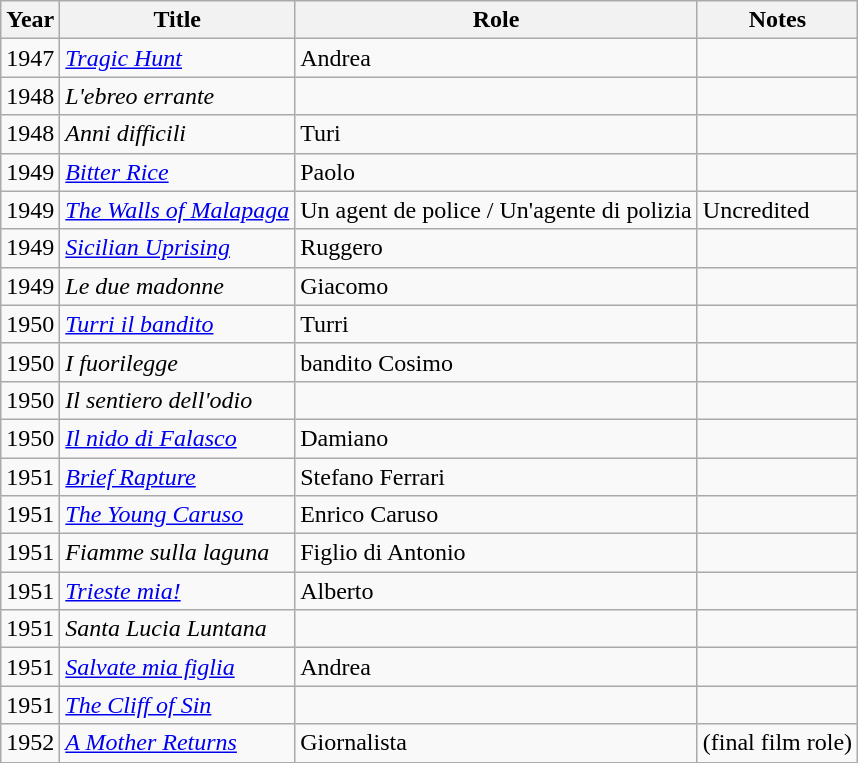<table class="wikitable">
<tr>
<th>Year</th>
<th>Title</th>
<th>Role</th>
<th>Notes</th>
</tr>
<tr>
<td>1947</td>
<td><em><a href='#'>Tragic Hunt</a></em></td>
<td>Andrea</td>
<td></td>
</tr>
<tr>
<td>1948</td>
<td><em>L'ebreo errante</em></td>
<td></td>
<td></td>
</tr>
<tr>
<td>1948</td>
<td><em>Anni difficili</em></td>
<td>Turi</td>
<td></td>
</tr>
<tr>
<td>1949</td>
<td><em><a href='#'>Bitter Rice</a></em></td>
<td>Paolo</td>
<td></td>
</tr>
<tr>
<td>1949</td>
<td><em><a href='#'>The Walls of Malapaga</a></em></td>
<td>Un agent de police / Un'agente di polizia</td>
<td>Uncredited</td>
</tr>
<tr>
<td>1949</td>
<td><em><a href='#'>Sicilian Uprising</a></em></td>
<td>Ruggero</td>
<td></td>
</tr>
<tr>
<td>1949</td>
<td><em>Le due madonne</em></td>
<td>Giacomo</td>
<td></td>
</tr>
<tr>
<td>1950</td>
<td><em><a href='#'>Turri il bandito</a></em></td>
<td>Turri</td>
<td></td>
</tr>
<tr>
<td>1950</td>
<td><em>I fuorilegge</em></td>
<td>bandito Cosimo</td>
<td></td>
</tr>
<tr>
<td>1950</td>
<td><em>Il sentiero dell'odio</em></td>
<td></td>
<td></td>
</tr>
<tr>
<td>1950</td>
<td><em><a href='#'>Il nido di Falasco</a></em></td>
<td>Damiano</td>
<td></td>
</tr>
<tr>
<td>1951</td>
<td><em><a href='#'>Brief Rapture</a></em></td>
<td>Stefano Ferrari</td>
<td></td>
</tr>
<tr>
<td>1951</td>
<td><em><a href='#'>The Young Caruso</a></em></td>
<td>Enrico Caruso</td>
<td></td>
</tr>
<tr>
<td>1951</td>
<td><em>Fiamme sulla laguna</em></td>
<td>Figlio di Antonio</td>
<td></td>
</tr>
<tr>
<td>1951</td>
<td><em><a href='#'>Trieste mia!</a></em></td>
<td>Alberto</td>
<td></td>
</tr>
<tr>
<td>1951</td>
<td><em>Santa Lucia Luntana</em></td>
<td></td>
<td></td>
</tr>
<tr>
<td>1951</td>
<td><em><a href='#'>Salvate mia figlia</a></em></td>
<td>Andrea</td>
<td></td>
</tr>
<tr>
<td>1951</td>
<td><em><a href='#'>The Cliff of Sin</a></em></td>
<td></td>
<td></td>
</tr>
<tr>
<td>1952</td>
<td><em><a href='#'>A Mother Returns</a></em></td>
<td>Giornalista</td>
<td>(final film role)</td>
</tr>
</table>
